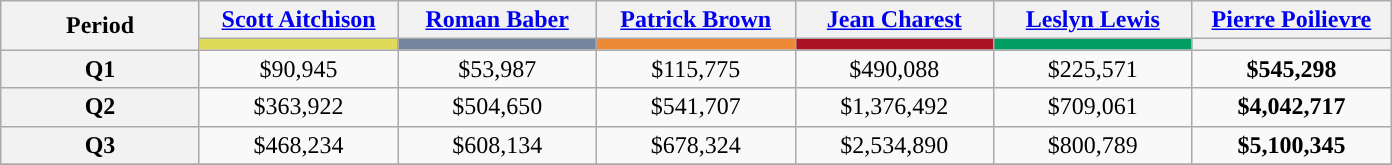<table class="wikitable" style="font-size:100%; text-align:center;">
<tr>
<th rowspan="2" style="width:125px;">Period</th>
<th align="center" style="width:125px;"><a href='#'>Scott Aitchison</a></th>
<th align="center" style="width:125px;"><a href='#'>Roman Baber</a></th>
<th align="center" style="width:125px;"><a href='#'>Patrick Brown</a></th>
<th align="center" style="width:125px;"><a href='#'>Jean Charest</a></th>
<th align="center" style="width:125px;"><a href='#'>Leslyn Lewis</a></th>
<th align="center" style="width:125px;"><a href='#'>Pierre Poilievre</a></th>
</tr>
<tr class="sorttop">
<th style="background-color:#dfda57;"></th>
<th style="background-color:#75859e;"></th>
<th style="background-color:#ec8a37;"></th>
<th style="background-color:#AD1222;"></th>
<th style="background-color:#009E60;"></th>
<th style="background-color:"></th>
</tr>
<tr valign="top">
<th>Q1<br></th>
<td>$90,945</td>
<td>$53,987</td>
<td>$115,775</td>
<td>$490,088</td>
<td>$225,571</td>
<td style="background-color:"><strong>$545,298</strong></td>
</tr>
<tr valign="top">
<th>Q2<br></th>
<td>$363,922</td>
<td>$504,650</td>
<td>$541,707</td>
<td>$1,376,492</td>
<td>$709,061</td>
<td style="background-color:"><strong>$4,042,717</strong></td>
</tr>
<tr>
<th>Q3</th>
<td>$468,234</td>
<td>$608,134</td>
<td>$678,324</td>
<td>$2,534,890</td>
<td>$800,789</td>
<td style="background-color:"><strong>$5,100,345</strong></td>
</tr>
<tr valign="top">
</tr>
</table>
